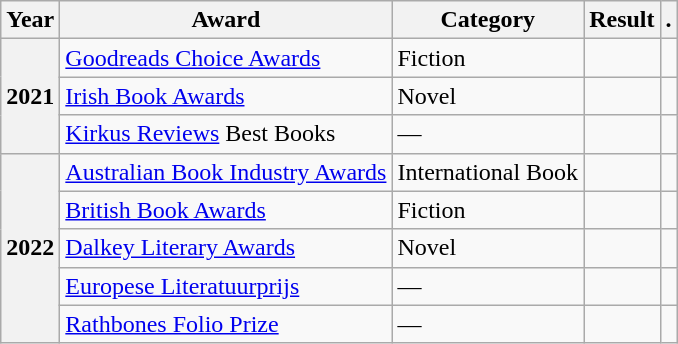<table class="wikitable sortable">
<tr>
<th>Year</th>
<th>Award</th>
<th>Category</th>
<th>Result</th>
<th>.</th>
</tr>
<tr>
<th rowspan="3">2021</th>
<td><a href='#'>Goodreads Choice Awards</a></td>
<td>Fiction</td>
<td></td>
<td></td>
</tr>
<tr>
<td><a href='#'>Irish Book Awards</a></td>
<td>Novel</td>
<td></td>
<td></td>
</tr>
<tr>
<td><a href='#'>Kirkus Reviews</a> Best Books</td>
<td>—</td>
<td></td>
<td></td>
</tr>
<tr>
<th rowspan="5">2022</th>
<td><a href='#'>Australian Book Industry Awards</a></td>
<td>International Book</td>
<td></td>
<td></td>
</tr>
<tr>
<td><a href='#'>British Book Awards</a></td>
<td>Fiction</td>
<td></td>
<td></td>
</tr>
<tr>
<td><a href='#'>Dalkey Literary Awards</a></td>
<td>Novel</td>
<td></td>
<td></td>
</tr>
<tr>
<td><a href='#'>Europese Literatuurprijs</a></td>
<td>—</td>
<td></td>
<td></td>
</tr>
<tr>
<td><a href='#'>Rathbones Folio Prize</a></td>
<td>—</td>
<td></td>
<td></td>
</tr>
</table>
